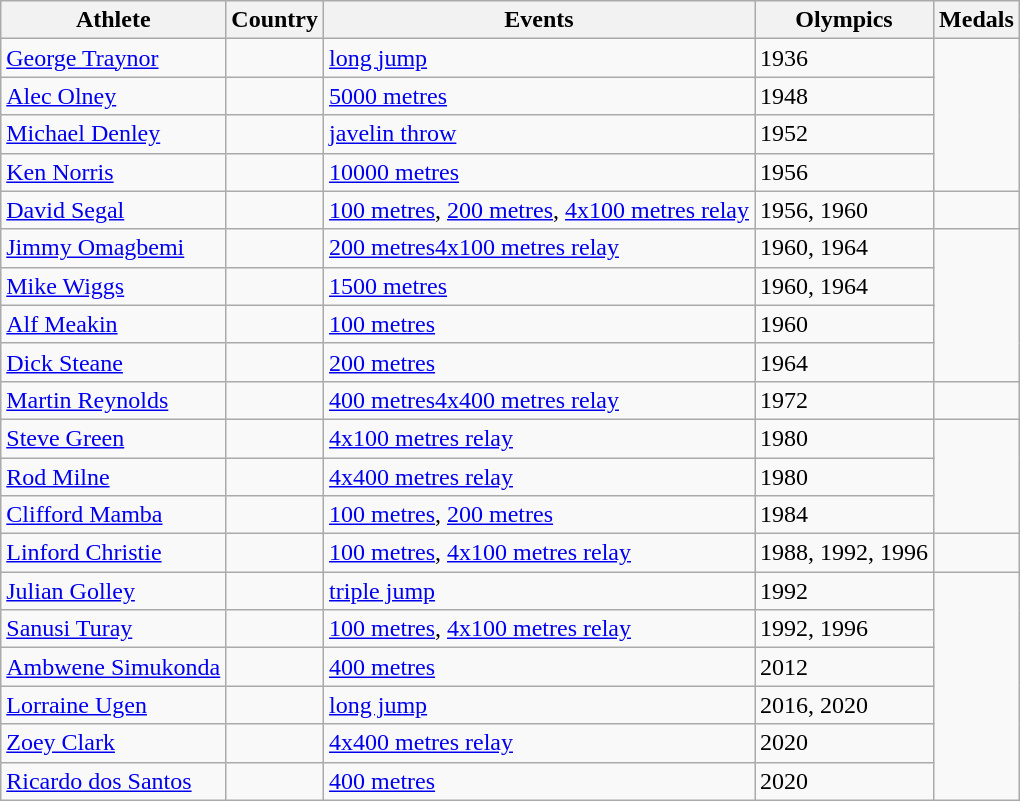<table class="wikitable">
<tr>
<th>Athlete</th>
<th>Country</th>
<th>Events</th>
<th>Olympics</th>
<th>Medals</th>
</tr>
<tr>
<td><a href='#'>George Traynor</a></td>
<td></td>
<td><a href='#'>long jump</a></td>
<td>1936</td>
</tr>
<tr>
<td><a href='#'>Alec Olney</a></td>
<td></td>
<td><a href='#'>5000 metres</a></td>
<td>1948</td>
</tr>
<tr>
<td><a href='#'>Michael Denley</a></td>
<td></td>
<td><a href='#'>javelin throw</a></td>
<td>1952</td>
</tr>
<tr>
<td><a href='#'>Ken Norris</a></td>
<td></td>
<td><a href='#'>10000 metres</a></td>
<td>1956</td>
</tr>
<tr>
<td><a href='#'>David Segal</a></td>
<td></td>
<td><a href='#'>100 metres</a>, <a href='#'>200 metres</a>, <a href='#'>4x100 metres relay</a></td>
<td>1956, 1960</td>
<td></td>
</tr>
<tr>
<td><a href='#'>Jimmy Omagbemi</a></td>
<td></td>
<td><a href='#'>200 metres</a><a href='#'>4x100 metres relay</a></td>
<td>1960, 1964</td>
</tr>
<tr>
<td><a href='#'>Mike Wiggs</a></td>
<td></td>
<td><a href='#'>1500 metres</a></td>
<td>1960, 1964</td>
</tr>
<tr>
<td><a href='#'>Alf Meakin</a></td>
<td></td>
<td><a href='#'>100 metres</a></td>
<td>1960</td>
</tr>
<tr>
<td><a href='#'>Dick Steane</a></td>
<td></td>
<td><a href='#'>200 metres</a></td>
<td>1964</td>
</tr>
<tr>
<td><a href='#'>Martin Reynolds</a></td>
<td></td>
<td><a href='#'>400 metres</a><a href='#'>4x400 metres relay</a></td>
<td>1972</td>
<td></td>
</tr>
<tr>
<td><a href='#'>Steve Green</a></td>
<td></td>
<td><a href='#'>4x100 metres relay</a></td>
<td>1980</td>
</tr>
<tr>
<td><a href='#'>Rod Milne</a></td>
<td></td>
<td><a href='#'>4x400 metres relay</a></td>
<td>1980</td>
</tr>
<tr>
<td><a href='#'>Clifford Mamba</a></td>
<td></td>
<td><a href='#'>100 metres</a>, <a href='#'>200 metres</a></td>
<td>1984</td>
</tr>
<tr>
<td><a href='#'>Linford Christie</a></td>
<td></td>
<td><a href='#'>100 metres</a>, <a href='#'>4x100 metres relay</a></td>
<td>1988, 1992, 1996</td>
<td><br></td>
</tr>
<tr>
<td><a href='#'>Julian Golley</a></td>
<td></td>
<td><a href='#'>triple jump</a></td>
<td>1992</td>
</tr>
<tr>
<td><a href='#'>Sanusi Turay</a></td>
<td></td>
<td><a href='#'>100 metres</a>, <a href='#'>4x100 metres relay</a></td>
<td>1992, 1996</td>
</tr>
<tr>
<td><a href='#'>Ambwene Simukonda</a></td>
<td></td>
<td><a href='#'>400 metres</a></td>
<td>2012</td>
</tr>
<tr>
<td><a href='#'>Lorraine Ugen</a></td>
<td></td>
<td><a href='#'>long jump</a></td>
<td>2016, 2020</td>
</tr>
<tr>
<td><a href='#'>Zoey Clark</a></td>
<td></td>
<td><a href='#'>4x400 metres relay</a></td>
<td>2020</td>
</tr>
<tr>
<td><a href='#'>Ricardo dos Santos</a></td>
<td></td>
<td><a href='#'>400 metres</a></td>
<td>2020</td>
</tr>
</table>
